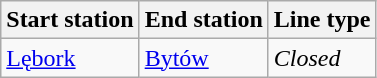<table class="wikitable">
<tr>
<th>Start station</th>
<th>End station</th>
<th>Line type</th>
</tr>
<tr>
<td><a href='#'>Lębork</a></td>
<td><a href='#'>Bytów</a></td>
<td><em>Closed</em></td>
</tr>
</table>
